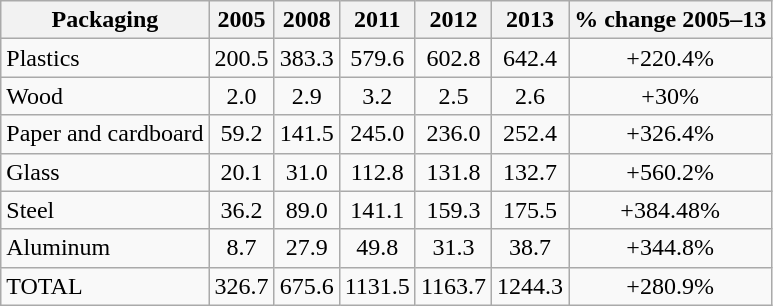<table class="wikitable">
<tr>
<th>Packaging</th>
<th>2005</th>
<th>2008</th>
<th>2011</th>
<th>2012</th>
<th>2013</th>
<th>% change 2005–13</th>
</tr>
<tr>
<td>Plastics</td>
<td align="center">200.5</td>
<td align="center">383.3</td>
<td align="center">579.6</td>
<td align="center">602.8</td>
<td align="center">642.4</td>
<td align="center">+220.4%</td>
</tr>
<tr>
<td>Wood</td>
<td align="center">2.0</td>
<td align="center">2.9</td>
<td align="center">3.2</td>
<td align="center">2.5</td>
<td align="center">2.6</td>
<td align="center">+30%</td>
</tr>
<tr>
<td>Paper and cardboard</td>
<td align="center">59.2</td>
<td align="center">141.5</td>
<td align="center">245.0</td>
<td align="center">236.0</td>
<td align="center">252.4</td>
<td align="center">+326.4%</td>
</tr>
<tr>
<td>Glass</td>
<td align="center">20.1</td>
<td align="center">31.0</td>
<td align="center">112.8</td>
<td align="center">131.8</td>
<td align="center">132.7</td>
<td align="center">+560.2%</td>
</tr>
<tr>
<td>Steel</td>
<td align="center">36.2</td>
<td align="center">89.0</td>
<td align="center">141.1</td>
<td align="center">159.3</td>
<td align="center">175.5</td>
<td align="center">+384.48%</td>
</tr>
<tr>
<td>Aluminum</td>
<td align="center">8.7</td>
<td align="center">27.9</td>
<td align="center">49.8</td>
<td align="center">31.3</td>
<td align="center">38.7</td>
<td align="center">+344.8%</td>
</tr>
<tr>
<td>TOTAL</td>
<td align="center">326.7</td>
<td align="center">675.6</td>
<td align="center">1131.5</td>
<td align="center">1163.7</td>
<td align="center">1244.3</td>
<td align="center">+280.9%</td>
</tr>
</table>
